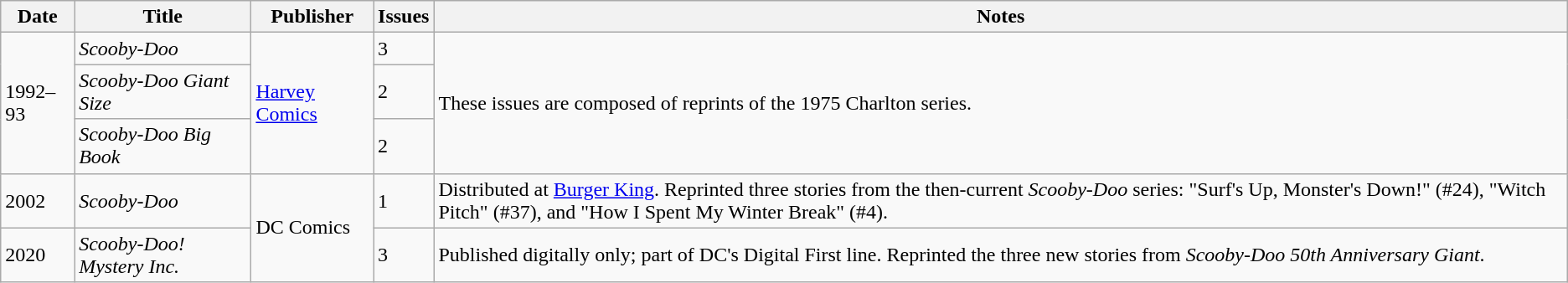<table class="wikitable sortable">
<tr>
<th>Date</th>
<th>Title</th>
<th>Publisher</th>
<th>Issues</th>
<th class="unsortable">Notes</th>
</tr>
<tr>
<td rowspan=3>1992–93</td>
<td><em>Scooby-Doo</em></td>
<td rowspan=3><a href='#'>Harvey Comics</a></td>
<td>3</td>
<td rowspan="3">These issues are composed of reprints of the 1975 Charlton series.</td>
</tr>
<tr>
<td><em>Scooby-Doo Giant Size</em></td>
<td>2</td>
</tr>
<tr>
<td><em>Scooby-Doo Big Book</em></td>
<td>2</td>
</tr>
<tr>
<td>2002</td>
<td><em>Scooby-Doo</em></td>
<td rowspan=2>DC Comics</td>
<td>1</td>
<td>Distributed at <a href='#'>Burger King</a>. Reprinted three stories from the then-current <em>Scooby-Doo</em> series: "Surf's Up, Monster's Down!" (#24), "Witch Pitch" (#37), and "How I Spent My Winter Break" (#4).</td>
</tr>
<tr>
<td>2020</td>
<td><em>Scooby-Doo! Mystery Inc.</em></td>
<td>3</td>
<td>Published digitally only; part of DC's Digital First line. Reprinted the three new stories from <em>Scooby-Doo 50th Anniversary Giant</em>.</td>
</tr>
</table>
